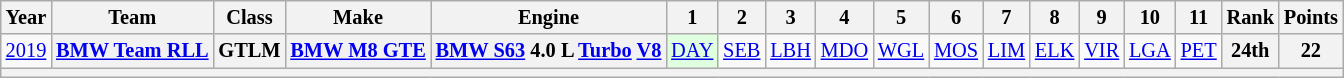<table class="wikitable" style="text-align:center; font-size:85%">
<tr>
<th>Year</th>
<th>Team</th>
<th>Class</th>
<th>Make</th>
<th>Engine</th>
<th>1</th>
<th>2</th>
<th>3</th>
<th>4</th>
<th>5</th>
<th>6</th>
<th>7</th>
<th>8</th>
<th>9</th>
<th>10</th>
<th>11</th>
<th>Rank</th>
<th>Points</th>
</tr>
<tr>
<td><a href='#'>2019</a></td>
<th nowrap><a href='#'>BMW Team RLL</a></th>
<th>GTLM</th>
<th nowrap><a href='#'>BMW M8 GTE</a></th>
<th nowrap><a href='#'>BMW S63</a> 4.0 L <a href='#'>Turbo</a> <a href='#'>V8</a></th>
<td style="background:#dfffdf;"><a href='#'>DAY</a><br></td>
<td><a href='#'>SEB</a></td>
<td><a href='#'>LBH</a></td>
<td><a href='#'>MDO</a></td>
<td><a href='#'>WGL</a></td>
<td><a href='#'>MOS</a></td>
<td><a href='#'>LIM</a></td>
<td><a href='#'>ELK</a></td>
<td><a href='#'>VIR</a></td>
<td><a href='#'>LGA</a></td>
<td><a href='#'>PET</a></td>
<th>24th</th>
<th>22</th>
</tr>
<tr>
<th colspan="18"></th>
</tr>
</table>
